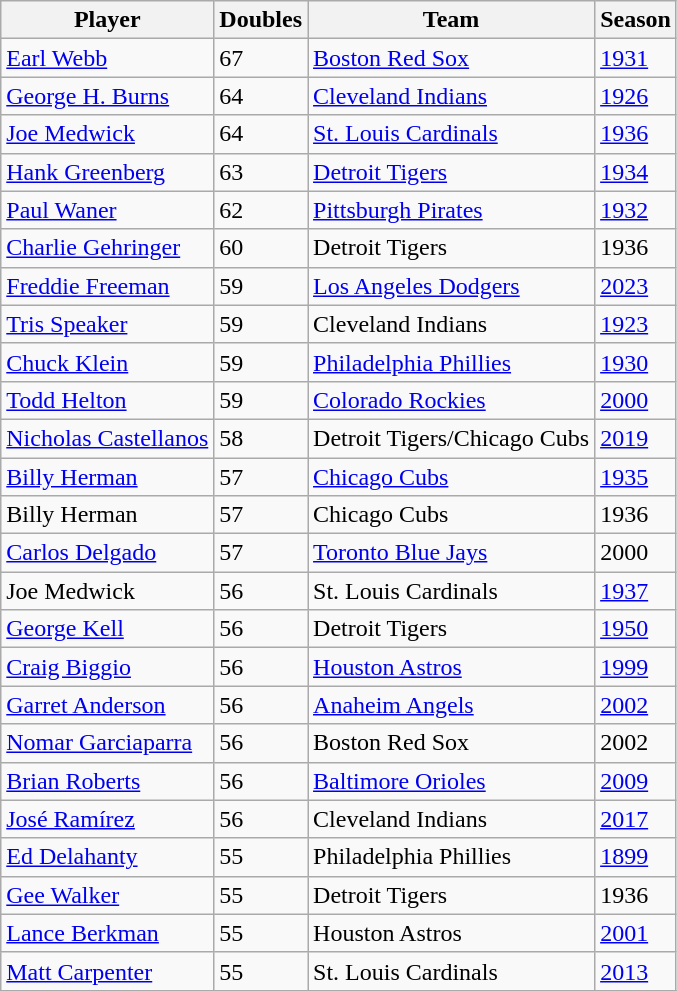<table class="wikitable sortable">
<tr>
<th>Player</th>
<th>Doubles</th>
<th>Team</th>
<th>Season</th>
</tr>
<tr>
<td><a href='#'>Earl Webb</a></td>
<td>67</td>
<td><a href='#'>Boston Red Sox</a></td>
<td><a href='#'>1931</a></td>
</tr>
<tr>
<td><a href='#'>George H. Burns</a></td>
<td>64</td>
<td><a href='#'>Cleveland Indians</a></td>
<td><a href='#'>1926</a></td>
</tr>
<tr>
<td><a href='#'>Joe Medwick</a></td>
<td>64</td>
<td><a href='#'>St. Louis Cardinals</a></td>
<td><a href='#'>1936</a></td>
</tr>
<tr>
<td><a href='#'>Hank Greenberg</a></td>
<td>63</td>
<td><a href='#'>Detroit Tigers</a></td>
<td><a href='#'>1934</a></td>
</tr>
<tr>
<td><a href='#'>Paul Waner</a></td>
<td>62</td>
<td><a href='#'>Pittsburgh Pirates</a></td>
<td><a href='#'>1932</a></td>
</tr>
<tr>
<td><a href='#'>Charlie Gehringer</a></td>
<td>60</td>
<td>Detroit Tigers</td>
<td>1936</td>
</tr>
<tr>
<td><a href='#'>Freddie Freeman</a></td>
<td>59</td>
<td><a href='#'>Los Angeles Dodgers</a></td>
<td><a href='#'>2023</a></td>
</tr>
<tr>
<td><a href='#'>Tris Speaker</a></td>
<td>59</td>
<td>Cleveland Indians</td>
<td><a href='#'>1923</a></td>
</tr>
<tr>
<td><a href='#'>Chuck Klein</a></td>
<td>59</td>
<td><a href='#'>Philadelphia Phillies</a></td>
<td><a href='#'>1930</a></td>
</tr>
<tr>
<td><a href='#'>Todd Helton</a></td>
<td>59</td>
<td><a href='#'>Colorado Rockies</a></td>
<td><a href='#'>2000</a></td>
</tr>
<tr>
<td><a href='#'>Nicholas Castellanos</a></td>
<td>58</td>
<td>Detroit Tigers/Chicago Cubs</td>
<td><a href='#'>2019</a></td>
</tr>
<tr>
<td><a href='#'>Billy Herman</a></td>
<td>57</td>
<td><a href='#'>Chicago Cubs</a></td>
<td><a href='#'>1935</a></td>
</tr>
<tr>
<td>Billy Herman</td>
<td>57</td>
<td>Chicago Cubs</td>
<td>1936</td>
</tr>
<tr>
<td><a href='#'>Carlos Delgado</a></td>
<td>57</td>
<td><a href='#'>Toronto Blue Jays</a></td>
<td>2000</td>
</tr>
<tr>
<td>Joe Medwick</td>
<td>56</td>
<td>St. Louis Cardinals</td>
<td><a href='#'>1937</a></td>
</tr>
<tr>
<td><a href='#'>George Kell</a></td>
<td>56</td>
<td>Detroit Tigers</td>
<td><a href='#'>1950</a></td>
</tr>
<tr>
<td><a href='#'>Craig Biggio</a></td>
<td>56</td>
<td><a href='#'>Houston Astros</a></td>
<td><a href='#'>1999</a></td>
</tr>
<tr>
<td><a href='#'>Garret Anderson</a></td>
<td>56</td>
<td><a href='#'>Anaheim Angels</a></td>
<td><a href='#'>2002</a></td>
</tr>
<tr>
<td><a href='#'>Nomar Garciaparra</a></td>
<td>56</td>
<td>Boston Red Sox</td>
<td>2002</td>
</tr>
<tr>
<td><a href='#'>Brian Roberts</a></td>
<td>56</td>
<td><a href='#'>Baltimore Orioles</a></td>
<td><a href='#'>2009</a></td>
</tr>
<tr>
<td><a href='#'>José Ramírez</a></td>
<td>56</td>
<td>Cleveland Indians</td>
<td><a href='#'>2017</a></td>
</tr>
<tr>
<td><a href='#'>Ed Delahanty</a></td>
<td>55</td>
<td>Philadelphia Phillies</td>
<td><a href='#'>1899</a></td>
</tr>
<tr>
<td><a href='#'>Gee Walker</a></td>
<td>55</td>
<td>Detroit Tigers</td>
<td>1936</td>
</tr>
<tr>
<td><a href='#'>Lance Berkman</a></td>
<td>55</td>
<td>Houston Astros</td>
<td><a href='#'>2001</a></td>
</tr>
<tr>
<td><a href='#'>Matt Carpenter</a></td>
<td>55</td>
<td>St. Louis Cardinals</td>
<td><a href='#'>2013</a></td>
</tr>
<tr>
</tr>
</table>
